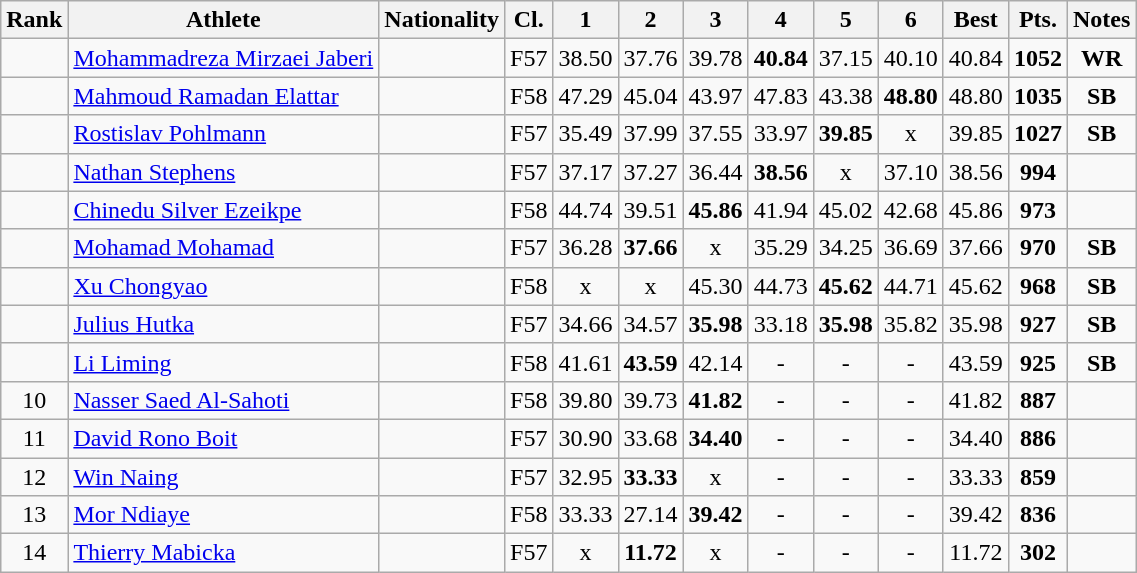<table class="wikitable sortable" style="text-align:center">
<tr>
<th>Rank</th>
<th>Athlete</th>
<th>Nationality</th>
<th>Cl.</th>
<th class="unsortable">1</th>
<th class="unsortable">2</th>
<th class="unsortable">3</th>
<th class="unsortable">4</th>
<th class="unsortable">5</th>
<th class="unsortable">6</th>
<th>Best</th>
<th>Pts.</th>
<th>Notes</th>
</tr>
<tr>
<td></td>
<td style="text-align:left;"><a href='#'>Mohammadreza Mirzaei Jaberi</a></td>
<td style="text-align:left;"></td>
<td>F57</td>
<td>38.50</td>
<td>37.76</td>
<td>39.78</td>
<td><strong>40.84</strong></td>
<td>37.15</td>
<td>40.10</td>
<td>40.84</td>
<td><strong>1052</strong></td>
<td><strong>WR</strong></td>
</tr>
<tr>
<td></td>
<td style="text-align:left;"><a href='#'>Mahmoud Ramadan Elattar</a></td>
<td style="text-align:left;"></td>
<td>F58</td>
<td>47.29</td>
<td>45.04</td>
<td>43.97</td>
<td>47.83</td>
<td>43.38</td>
<td><strong>48.80</strong></td>
<td>48.80</td>
<td><strong>1035</strong></td>
<td><strong>SB</strong></td>
</tr>
<tr>
<td></td>
<td style="text-align:left;"><a href='#'>Rostislav Pohlmann</a></td>
<td style="text-align:left;"></td>
<td>F57</td>
<td>35.49</td>
<td>37.99</td>
<td>37.55</td>
<td>33.97</td>
<td><strong>39.85</strong></td>
<td>x</td>
<td>39.85</td>
<td><strong>1027</strong></td>
<td><strong>SB</strong></td>
</tr>
<tr>
<td></td>
<td style="text-align:left;"><a href='#'>Nathan Stephens</a></td>
<td style="text-align:left;"></td>
<td>F57</td>
<td>37.17</td>
<td>37.27</td>
<td>36.44</td>
<td><strong>38.56</strong></td>
<td>x</td>
<td>37.10</td>
<td>38.56</td>
<td><strong>994</strong></td>
<td></td>
</tr>
<tr>
<td></td>
<td style="text-align:left;"><a href='#'>Chinedu Silver Ezeikpe</a></td>
<td style="text-align:left;"></td>
<td>F58</td>
<td>44.74</td>
<td>39.51</td>
<td><strong>45.86</strong></td>
<td>41.94</td>
<td>45.02</td>
<td>42.68</td>
<td>45.86</td>
<td><strong>973</strong></td>
<td></td>
</tr>
<tr>
<td></td>
<td style="text-align:left;"><a href='#'>Mohamad Mohamad</a></td>
<td style="text-align:left;"></td>
<td>F57</td>
<td>36.28</td>
<td><strong>37.66</strong></td>
<td>x</td>
<td>35.29</td>
<td>34.25</td>
<td>36.69</td>
<td>37.66</td>
<td><strong>970</strong></td>
<td><strong>SB</strong></td>
</tr>
<tr>
<td></td>
<td style="text-align:left;"><a href='#'>Xu Chongyao</a></td>
<td style="text-align:left;"></td>
<td>F58</td>
<td>x</td>
<td>x</td>
<td>45.30</td>
<td>44.73</td>
<td><strong>45.62</strong></td>
<td>44.71</td>
<td>45.62</td>
<td><strong>968</strong></td>
<td><strong>SB</strong></td>
</tr>
<tr>
<td></td>
<td style="text-align:left;"><a href='#'>Julius Hutka</a></td>
<td style="text-align:left;"></td>
<td>F57</td>
<td>34.66</td>
<td>34.57</td>
<td><strong>35.98</strong></td>
<td>33.18</td>
<td><strong>35.98</strong></td>
<td>35.82</td>
<td>35.98</td>
<td><strong>927</strong></td>
<td><strong>SB</strong></td>
</tr>
<tr>
<td></td>
<td style="text-align:left;"><a href='#'>Li Liming</a></td>
<td style="text-align:left;"></td>
<td>F58</td>
<td>41.61</td>
<td><strong>43.59</strong></td>
<td>42.14</td>
<td>-</td>
<td>-</td>
<td>-</td>
<td>43.59</td>
<td><strong>925</strong></td>
<td><strong>SB</strong></td>
</tr>
<tr>
<td>10</td>
<td style="text-align:left;"><a href='#'>Nasser Saed Al-Sahoti</a></td>
<td style="text-align:left;"></td>
<td>F58</td>
<td>39.80</td>
<td>39.73</td>
<td><strong>41.82</strong></td>
<td>-</td>
<td>-</td>
<td>-</td>
<td>41.82</td>
<td><strong>887</strong></td>
<td></td>
</tr>
<tr>
<td>11</td>
<td style="text-align:left;"><a href='#'>David Rono Boit</a></td>
<td style="text-align:left;"></td>
<td>F57</td>
<td>30.90</td>
<td>33.68</td>
<td><strong>34.40</strong></td>
<td>-</td>
<td>-</td>
<td>-</td>
<td>34.40</td>
<td><strong>886</strong></td>
<td></td>
</tr>
<tr>
<td>12</td>
<td style="text-align:left;"><a href='#'>Win Naing</a></td>
<td style="text-align:left;"></td>
<td>F57</td>
<td>32.95</td>
<td><strong>33.33</strong></td>
<td>x</td>
<td>-</td>
<td>-</td>
<td>-</td>
<td>33.33</td>
<td><strong>859</strong></td>
<td></td>
</tr>
<tr>
<td>13</td>
<td style="text-align:left;"><a href='#'>Mor Ndiaye</a></td>
<td style="text-align:left;"></td>
<td>F58</td>
<td>33.33</td>
<td>27.14</td>
<td><strong>39.42</strong></td>
<td>-</td>
<td>-</td>
<td>-</td>
<td>39.42</td>
<td><strong>836</strong></td>
<td></td>
</tr>
<tr>
<td>14</td>
<td style="text-align:left;"><a href='#'>Thierry Mabicka</a></td>
<td style="text-align:left;"></td>
<td>F57</td>
<td>x</td>
<td><strong>11.72</strong></td>
<td>x</td>
<td>-</td>
<td>-</td>
<td>-</td>
<td>11.72</td>
<td><strong>302</strong></td>
<td></td>
</tr>
</table>
